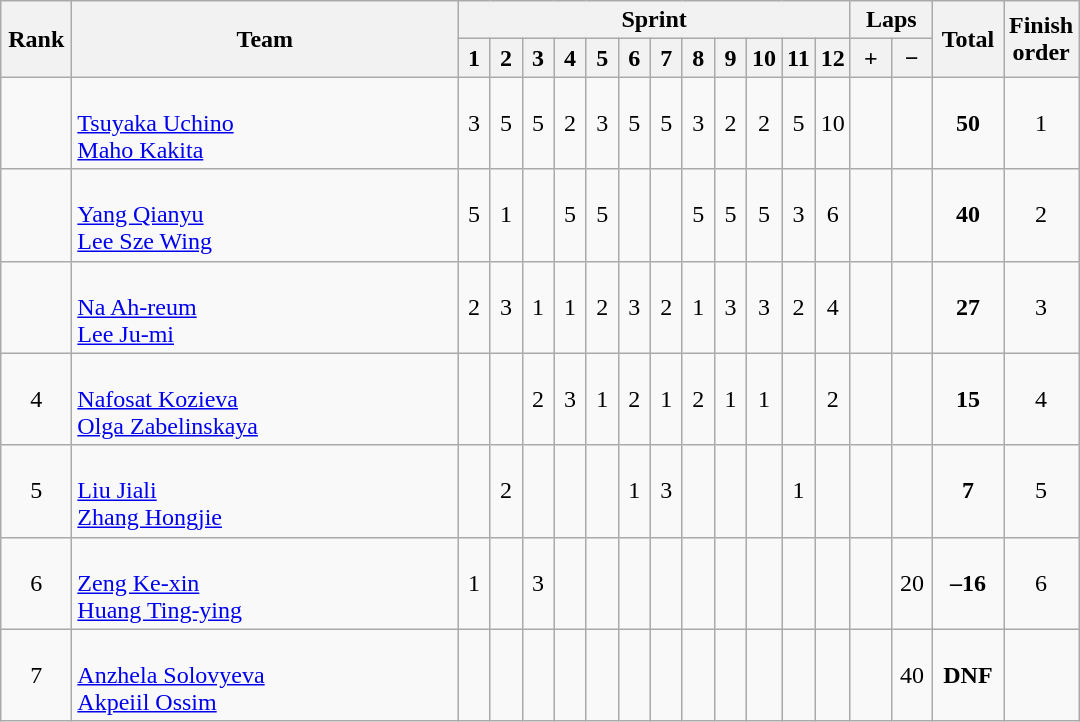<table class="wikitable" style="text-align:center">
<tr>
<th rowspan=2 width=40>Rank</th>
<th rowspan=2 width=250>Team</th>
<th colspan=12>Sprint</th>
<th colspan=2>Laps</th>
<th rowspan=2 width=40>Total</th>
<th rowspan=2 width=40>Finish order</th>
</tr>
<tr>
<th width=14>1</th>
<th width=14>2</th>
<th width=14>3</th>
<th width=14>4</th>
<th width=14>5</th>
<th width=14>6</th>
<th width=14>7</th>
<th width=14>8</th>
<th width=14>9</th>
<th width=14>10</th>
<th width=14>11</th>
<th width=14>12</th>
<th width=20>+</th>
<th width=20>−</th>
</tr>
<tr>
<td></td>
<td align=left><br><a href='#'>Tsuyaka Uchino</a><br><a href='#'>Maho Kakita</a></td>
<td>3</td>
<td>5</td>
<td>5</td>
<td>2</td>
<td>3</td>
<td>5</td>
<td>5</td>
<td>3</td>
<td>2</td>
<td>2</td>
<td>5</td>
<td>10</td>
<td></td>
<td></td>
<td><strong>50</strong></td>
<td>1</td>
</tr>
<tr>
<td></td>
<td align=left><br><a href='#'>Yang Qianyu</a><br><a href='#'>Lee Sze Wing</a></td>
<td>5</td>
<td>1</td>
<td></td>
<td>5</td>
<td>5</td>
<td></td>
<td></td>
<td>5</td>
<td>5</td>
<td>5</td>
<td>3</td>
<td>6</td>
<td></td>
<td></td>
<td><strong>40</strong></td>
<td>2</td>
</tr>
<tr>
<td></td>
<td align=left><br><a href='#'>Na Ah-reum</a><br><a href='#'>Lee Ju-mi</a></td>
<td>2</td>
<td>3</td>
<td>1</td>
<td>1</td>
<td>2</td>
<td>3</td>
<td>2</td>
<td>1</td>
<td>3</td>
<td>3</td>
<td>2</td>
<td>4</td>
<td></td>
<td></td>
<td><strong>27</strong></td>
<td>3</td>
</tr>
<tr>
<td>4</td>
<td align=left><br><a href='#'>Nafosat Kozieva</a><br><a href='#'>Olga Zabelinskaya</a></td>
<td></td>
<td></td>
<td>2</td>
<td>3</td>
<td>1</td>
<td>2</td>
<td>1</td>
<td>2</td>
<td>1</td>
<td>1</td>
<td></td>
<td>2</td>
<td></td>
<td></td>
<td><strong>15</strong></td>
<td>4</td>
</tr>
<tr>
<td>5</td>
<td align=left><br><a href='#'>Liu Jiali</a><br><a href='#'>Zhang Hongjie</a></td>
<td></td>
<td>2</td>
<td></td>
<td></td>
<td></td>
<td>1</td>
<td>3</td>
<td></td>
<td></td>
<td></td>
<td>1</td>
<td></td>
<td></td>
<td></td>
<td><strong>7</strong></td>
<td>5</td>
</tr>
<tr>
<td>6</td>
<td align=left><br><a href='#'>Zeng Ke-xin</a><br><a href='#'>Huang Ting-ying</a></td>
<td>1</td>
<td></td>
<td>3</td>
<td></td>
<td></td>
<td></td>
<td></td>
<td></td>
<td></td>
<td></td>
<td></td>
<td></td>
<td></td>
<td>20</td>
<td><strong>–16</strong></td>
<td>6</td>
</tr>
<tr>
<td>7</td>
<td align=left><br><a href='#'>Anzhela Solovyeva</a><br><a href='#'>Akpeiil Ossim</a></td>
<td></td>
<td></td>
<td></td>
<td></td>
<td></td>
<td></td>
<td></td>
<td></td>
<td></td>
<td></td>
<td></td>
<td></td>
<td></td>
<td>40</td>
<td><strong>DNF</strong></td>
<td></td>
</tr>
</table>
